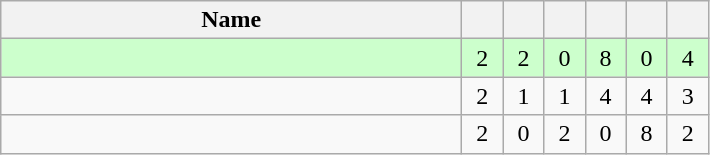<table class=wikitable style="text-align:center">
<tr>
<th width=300>Name</th>
<th width=20></th>
<th width=20></th>
<th width=20></th>
<th width=20></th>
<th width=20></th>
<th width=20></th>
</tr>
<tr style="background-color:#ccffcc;">
<td style="text-align:left;"></td>
<td>2</td>
<td>2</td>
<td>0</td>
<td>8</td>
<td>0</td>
<td>4</td>
</tr>
<tr>
<td style="text-align:left;"></td>
<td>2</td>
<td>1</td>
<td>1</td>
<td>4</td>
<td>4</td>
<td>3</td>
</tr>
<tr>
<td style="text-align:left;"></td>
<td>2</td>
<td>0</td>
<td>2</td>
<td>0</td>
<td>8</td>
<td>2</td>
</tr>
</table>
